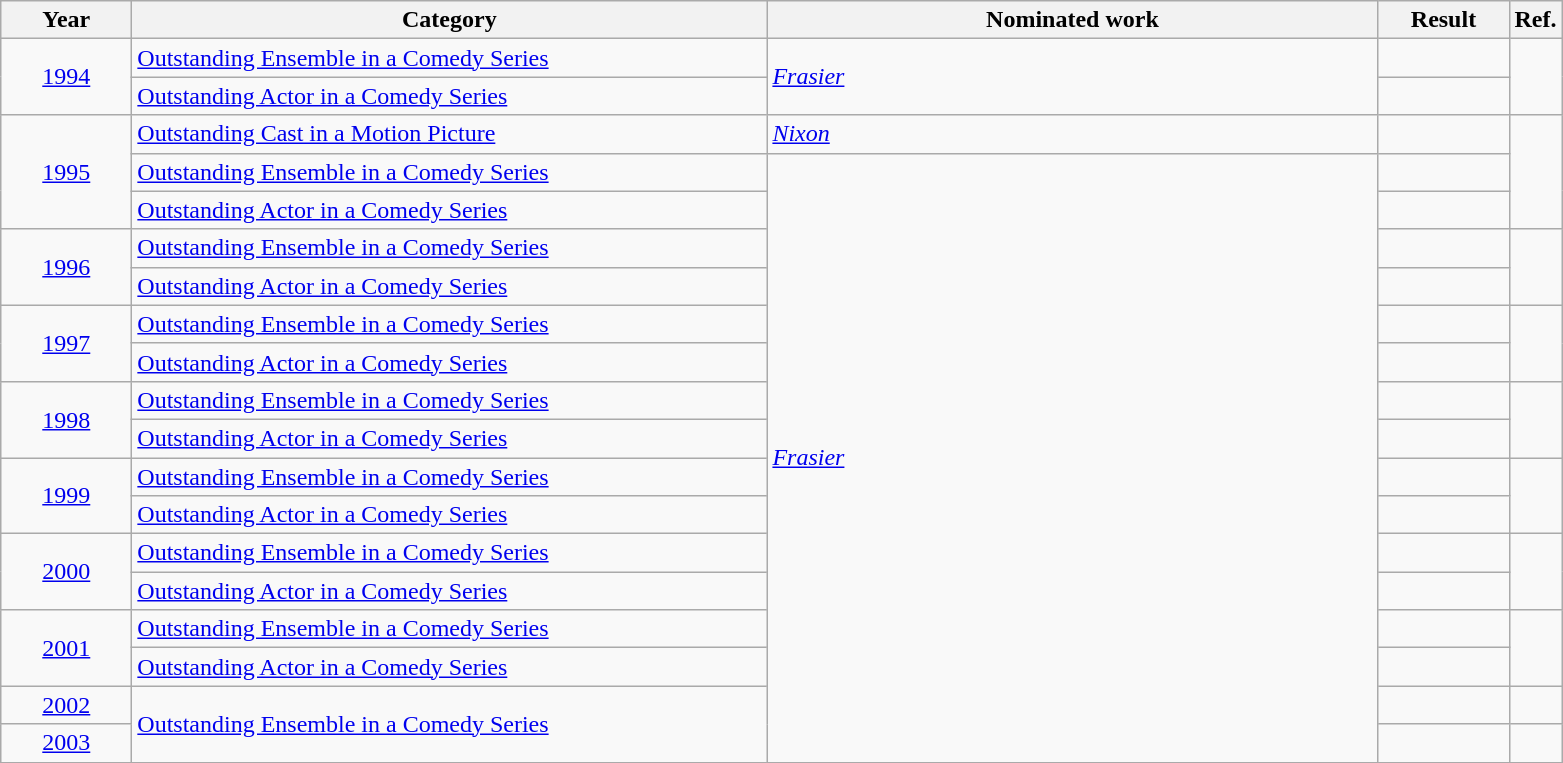<table class=wikitable>
<tr>
<th scope="col" style="width:5em;">Year</th>
<th scope="col" style="width:26em;">Category</th>
<th scope="col" style="width:25em;">Nominated work</th>
<th scope="col" style="width:5em;">Result</th>
<th>Ref.</th>
</tr>
<tr>
<td style="text-align:center;", rowspan=2><a href='#'>1994</a></td>
<td><a href='#'>Outstanding Ensemble in a Comedy Series</a></td>
<td rowspan=2><em><a href='#'>Frasier</a></em></td>
<td></td>
<td rowspan=2></td>
</tr>
<tr>
<td><a href='#'>Outstanding Actor in a Comedy Series</a></td>
<td></td>
</tr>
<tr>
<td style="text-align:center;", rowspan=3><a href='#'>1995</a></td>
<td><a href='#'>Outstanding Cast in a Motion Picture</a></td>
<td><em><a href='#'>Nixon</a></em></td>
<td></td>
<td rowspan=3></td>
</tr>
<tr>
<td><a href='#'>Outstanding Ensemble in a Comedy Series</a></td>
<td rowspan=18><em><a href='#'>Frasier</a></em></td>
<td></td>
</tr>
<tr>
<td><a href='#'>Outstanding Actor in a Comedy Series</a></td>
<td></td>
</tr>
<tr>
<td style="text-align:center;", rowspan=2><a href='#'>1996</a></td>
<td><a href='#'>Outstanding Ensemble in a Comedy Series</a></td>
<td></td>
<td rowspan=2></td>
</tr>
<tr>
<td><a href='#'>Outstanding Actor in a Comedy Series</a></td>
<td></td>
</tr>
<tr>
<td style="text-align:center;", rowspan=2><a href='#'>1997</a></td>
<td><a href='#'>Outstanding Ensemble in a Comedy Series</a></td>
<td></td>
<td rowspan=2></td>
</tr>
<tr>
<td><a href='#'>Outstanding Actor in a Comedy Series</a></td>
<td></td>
</tr>
<tr>
<td style="text-align:center;", rowspan=2><a href='#'>1998</a></td>
<td><a href='#'>Outstanding Ensemble in a Comedy Series</a></td>
<td></td>
<td rowspan=2></td>
</tr>
<tr>
<td><a href='#'>Outstanding Actor in a Comedy Series</a></td>
<td></td>
</tr>
<tr>
<td style="text-align:center;", rowspan=2><a href='#'>1999</a></td>
<td><a href='#'>Outstanding Ensemble in a Comedy Series</a></td>
<td></td>
<td rowspan=2></td>
</tr>
<tr>
<td><a href='#'>Outstanding Actor in a Comedy Series</a></td>
<td></td>
</tr>
<tr>
<td style="text-align:center;", rowspan=2><a href='#'>2000</a></td>
<td><a href='#'>Outstanding Ensemble in a Comedy Series</a></td>
<td></td>
<td rowspan=2></td>
</tr>
<tr>
<td><a href='#'>Outstanding Actor in a Comedy Series</a></td>
<td></td>
</tr>
<tr>
<td style="text-align:center;", rowspan=2><a href='#'>2001</a></td>
<td><a href='#'>Outstanding Ensemble in a Comedy Series</a></td>
<td></td>
<td rowspan=2></td>
</tr>
<tr>
<td><a href='#'>Outstanding Actor in a Comedy Series</a></td>
<td></td>
</tr>
<tr>
<td style="text-align:center;"><a href='#'>2002</a></td>
<td rowspan=2><a href='#'>Outstanding Ensemble in a Comedy Series</a></td>
<td></td>
<td></td>
</tr>
<tr>
<td style="text-align:center;"><a href='#'>2003</a></td>
<td></td>
<td></td>
</tr>
<tr>
</tr>
</table>
